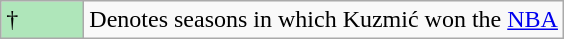<table class="wikitable">
<tr>
<td style="background:#AFE6BA; width:3em;">†</td>
<td>Denotes seasons in which Kuzmić won the <a href='#'>NBA</a></td>
</tr>
</table>
